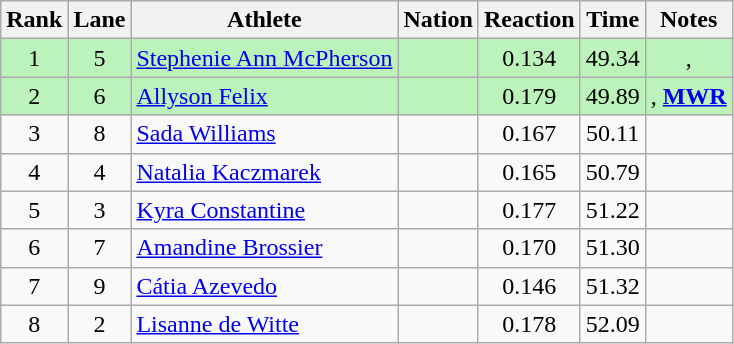<table class="wikitable sortable" style="text-align:center">
<tr>
<th>Rank</th>
<th>Lane</th>
<th>Athlete</th>
<th>Nation</th>
<th>Reaction</th>
<th>Time</th>
<th>Notes</th>
</tr>
<tr bgcolor="#bbf3bb">
<td>1</td>
<td>5</td>
<td align="left"><a href='#'>Stephenie Ann McPherson</a></td>
<td align="left"></td>
<td>0.134</td>
<td>49.34</td>
<td>, </td>
</tr>
<tr bgcolor="#bbf3bb">
<td>2</td>
<td>6</td>
<td align="left"><a href='#'>Allyson Felix</a></td>
<td align="left"></td>
<td>0.179</td>
<td>49.89</td>
<td>,  <strong><a href='#'>MWR</a></strong></td>
</tr>
<tr>
<td>3</td>
<td>8</td>
<td align="left"><a href='#'>Sada Williams</a></td>
<td align="left"></td>
<td>0.167</td>
<td>50.11</td>
<td></td>
</tr>
<tr>
<td>4</td>
<td>4</td>
<td align="left"><a href='#'>Natalia Kaczmarek</a></td>
<td align="left"></td>
<td>0.165</td>
<td>50.79</td>
<td></td>
</tr>
<tr>
<td>5</td>
<td>3</td>
<td align="left"><a href='#'>Kyra Constantine</a></td>
<td align="left"></td>
<td>0.177</td>
<td>51.22</td>
<td></td>
</tr>
<tr>
<td>6</td>
<td>7</td>
<td align="left"><a href='#'>Amandine Brossier</a></td>
<td align="left"></td>
<td>0.170</td>
<td>51.30</td>
<td></td>
</tr>
<tr>
<td>7</td>
<td>9</td>
<td align="left"><a href='#'>Cátia Azevedo</a></td>
<td align="left"></td>
<td>0.146</td>
<td>51.32</td>
<td></td>
</tr>
<tr>
<td>8</td>
<td>2</td>
<td align="left"><a href='#'>Lisanne de Witte</a></td>
<td align="left"></td>
<td>0.178</td>
<td>52.09</td>
<td></td>
</tr>
</table>
